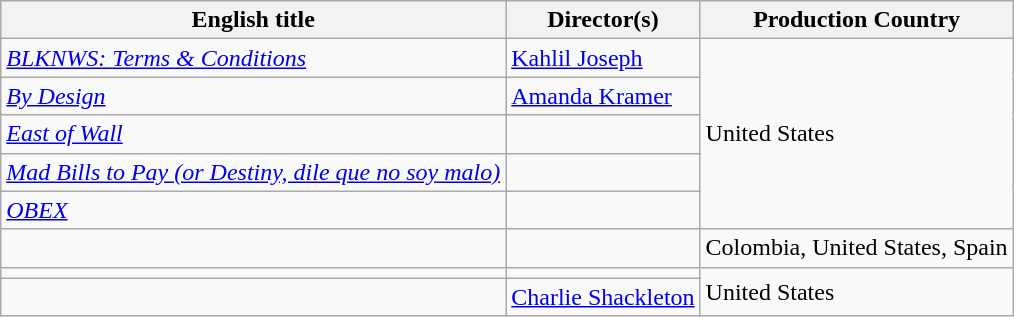<table class="wikitable plainrowheaders" style="margin-bottom:4px">
<tr>
<th scope="col">English title</th>
<th scope="col">Director(s)</th>
<th scope="col">Production Country</th>
</tr>
<tr>
<td scope="row"><em><a href='#'>BLKNWS: Terms & Conditions</a></em></td>
<td><a href='#'>Kahlil Joseph</a></td>
<td rowspan="5">United States</td>
</tr>
<tr>
<td scope="row"><em><a href='#'>By Design</a></em></td>
<td><a href='#'>Amanda Kramer</a></td>
</tr>
<tr>
<td scope="row"><em><a href='#'>East of Wall</a></em></td>
<td></td>
</tr>
<tr>
<td scope="row"><em><a href='#'>Mad Bills to Pay (or Destiny, dile que no soy malo)</a></em></td>
<td></td>
</tr>
<tr>
<td scope="row"><em><a href='#'>OBEX</a></em></td>
<td></td>
</tr>
<tr>
<td scope="row"></td>
<td></td>
<td>Colombia, United States, Spain</td>
</tr>
<tr>
<td></td>
<td></td>
<td rowspan="2">United States</td>
</tr>
<tr>
<td></td>
<td><a href='#'>Charlie Shackleton</a></td>
</tr>
</table>
